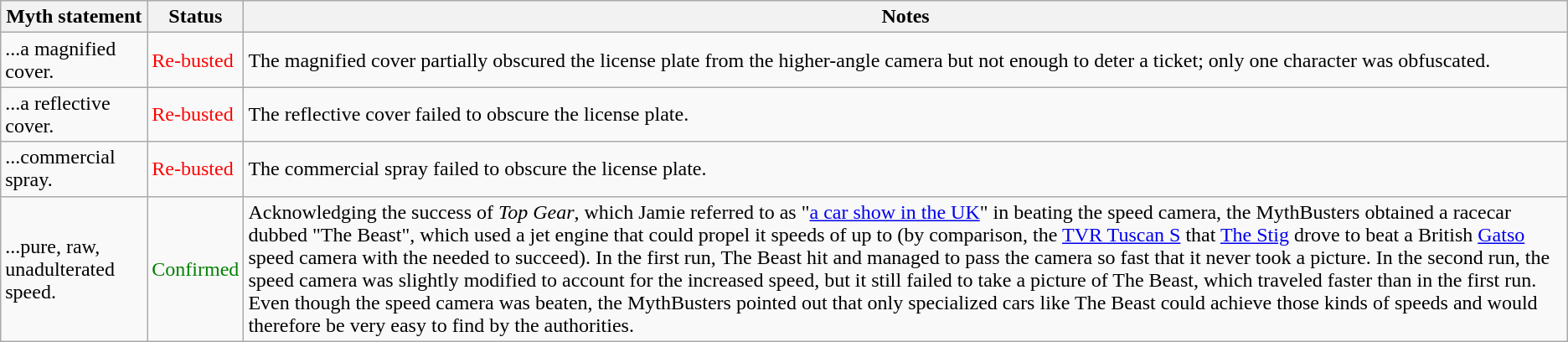<table class="wikitable plainrowheaders">
<tr>
<th>Myth statement</th>
<th>Status</th>
<th>Notes</th>
</tr>
<tr>
<td>...a magnified cover.</td>
<td style="color:Red">Re-busted</td>
<td>The magnified cover partially obscured the license plate from the higher-angle camera but not enough to deter a ticket; only one character was obfuscated.</td>
</tr>
<tr>
<td>...a reflective cover.</td>
<td style="color:Red">Re-busted</td>
<td>The reflective cover failed to obscure the license plate.</td>
</tr>
<tr>
<td>...commercial spray.</td>
<td style="color:Red">Re-busted</td>
<td>The commercial spray failed to obscure the license plate.</td>
</tr>
<tr>
<td>...pure, raw, unadulterated speed.</td>
<td style="color:Green">Confirmed</td>
<td>Acknowledging the success of <em>Top Gear</em>, which Jamie referred to as "<a href='#'>a car show in the UK</a>" in beating the speed camera, the MythBusters obtained a racecar dubbed "The Beast", which used a jet engine that could propel it speeds of up to  (by comparison, the <a href='#'>TVR Tuscan S</a> that <a href='#'>The Stig</a> drove to beat a British <a href='#'>Gatso</a> speed camera with the needed  to succeed). In the first run, The Beast hit  and managed to pass the camera so fast that it never took a picture. In the second run, the speed camera was slightly modified to account for the increased speed, but it still failed to take a picture of The Beast, which traveled faster than in the first run. Even though the speed camera was beaten, the MythBusters pointed out that only specialized cars like The Beast could achieve those kinds of speeds and would therefore be very easy to find by the authorities.</td>
</tr>
</table>
